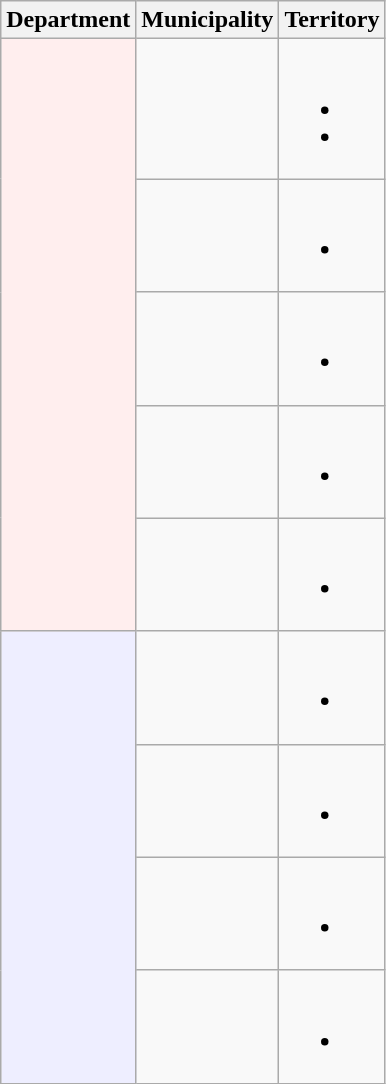<table class="wikitable sortable">
<tr>
<th>Department</th>
<th>Municipality</th>
<th>Territory</th>
</tr>
<tr>
<td rowspan="5" style="background:#FEE"><strong></strong></td>
<td></td>
<td><br><ul><li></li><li></li></ul></td>
</tr>
<tr>
<td></td>
<td><br><ul><li></li></ul></td>
</tr>
<tr>
<td></td>
<td><br><ul><li></li></ul></td>
</tr>
<tr>
<td></td>
<td><br><ul><li></li></ul></td>
</tr>
<tr>
<td></td>
<td><br><ul><li></li></ul></td>
</tr>
<tr>
<td rowspan="4" style="background:#EEF"><strong></strong></td>
<td></td>
<td><br><ul><li></li></ul></td>
</tr>
<tr>
<td></td>
<td><br><ul><li></li></ul></td>
</tr>
<tr>
<td></td>
<td><br><ul><li></li></ul></td>
</tr>
<tr>
<td></td>
<td><br><ul><li></li></ul></td>
</tr>
</table>
